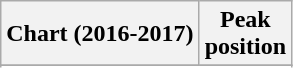<table class="wikitable plainrowheaders" style="text-align:center">
<tr>
<th scope="col">Chart (2016-2017)</th>
<th scope="col">Peak<br> position</th>
</tr>
<tr>
</tr>
<tr>
</tr>
</table>
